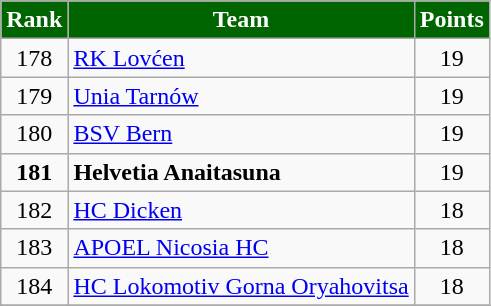<table class="wikitable" style="text-align: center;">
<tr>
<th style="color:#FFFFFF; background:#006400">Rank</th>
<th style="color:#FFFFFF; background:#006400">Team</th>
<th style="color:#FFFFFF; background:#006400">Points</th>
</tr>
<tr>
<td>178</td>
<td align=left> <a href='#'>RK Lovćen</a></td>
<td>19</td>
</tr>
<tr>
<td>179</td>
<td align=left> <a href='#'>Unia Tarnów</a></td>
<td>19</td>
</tr>
<tr>
<td>180</td>
<td align=left> <a href='#'>BSV Bern</a></td>
<td>19</td>
</tr>
<tr>
<td><strong>181</strong></td>
<td align=left> <strong>Helvetia Anaitasuna</strong></td>
<td>19</td>
</tr>
<tr>
<td>182</td>
<td align=left> <a href='#'>HC Dicken</a></td>
<td>18</td>
</tr>
<tr>
<td>183</td>
<td align=left> <a href='#'>APOEL Nicosia HC</a></td>
<td>18</td>
</tr>
<tr>
<td>184</td>
<td align=left> <a href='#'>HC Lokomotiv Gorna Oryahovitsa</a></td>
<td>18</td>
</tr>
<tr>
</tr>
</table>
